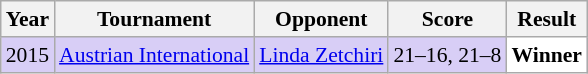<table class="sortable wikitable" style="font-size: 90%;">
<tr>
<th>Year</th>
<th>Tournament</th>
<th>Opponent</th>
<th>Score</th>
<th>Result</th>
</tr>
<tr style="background:#D8CEF6">
<td align="center">2015</td>
<td align="left"><a href='#'>Austrian International</a></td>
<td align="left"> <a href='#'>Linda Zetchiri</a></td>
<td align="left">21–16, 21–8</td>
<td style="text-align:left; background:white"> <strong>Winner</strong></td>
</tr>
</table>
